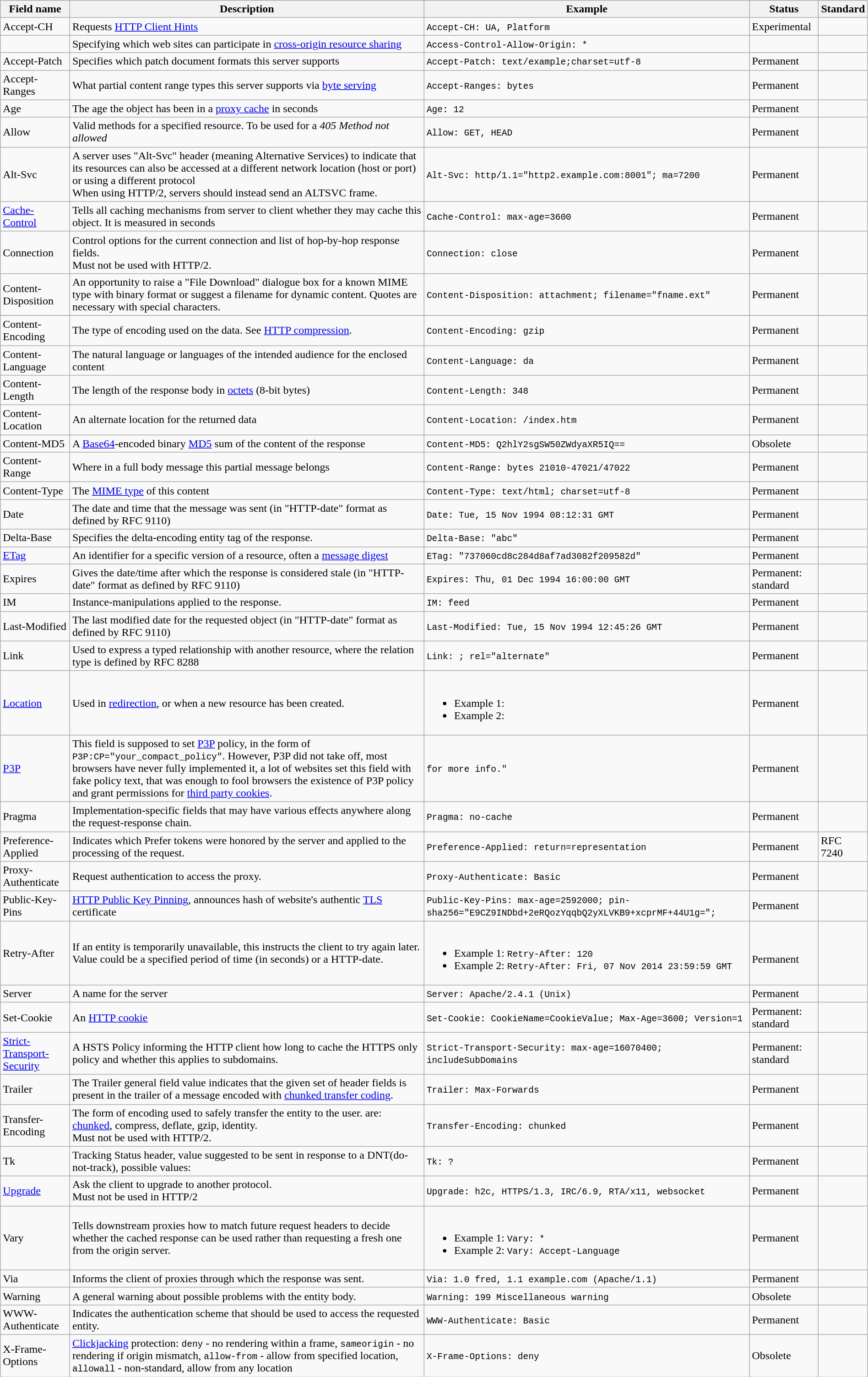<table class="wikitable sortable" style="width: 100%">
<tr>
<th>Field name</th>
<th class="unsortable">Description</th>
<th class="unsortable">Example</th>
<th>Status</th>
<th>Standard</th>
</tr>
<tr>
<td>Accept-CH</td>
<td>Requests <a href='#'>HTTP Client Hints</a></td>
<td><code>Accept-CH: UA, Platform</code></td>
<td>Experimental</td>
<td></td>
</tr>
<tr id="access-Control-response-headers">
<td></td>
<td>Specifying which web sites can participate in <a href='#'>cross-origin resource sharing</a></td>
<td><code>Access-Control-Allow-Origin: *</code></td>
<td></td>
<td></td>
</tr>
<tr id="accept-patch-response-header">
<td>Accept-Patch</td>
<td>Specifies which patch document formats this server supports</td>
<td><code>Accept-Patch: text/example;charset=utf-8</code></td>
<td>Permanent</td>
<td></td>
</tr>
<tr id="accept-ranges-response-header">
<td>Accept-Ranges</td>
<td>What partial content range types this server supports via <a href='#'>byte serving</a></td>
<td><code>Accept-Ranges: bytes</code></td>
<td>Permanent</td>
<td></td>
</tr>
<tr>
<td>Age</td>
<td>The age the object has been in a <a href='#'>proxy cache</a> in seconds</td>
<td><code>Age: 12</code></td>
<td>Permanent</td>
<td></td>
</tr>
<tr>
<td>Allow</td>
<td>Valid methods for a specified resource. To be used for a <em>405 Method not allowed</em></td>
<td><code>Allow: GET, HEAD</code></td>
<td>Permanent</td>
<td></td>
</tr>
<tr>
<td>Alt-Svc</td>
<td>A server uses "Alt-Svc" header (meaning Alternative Services) to indicate that its resources can also be accessed at a different network location (host or port) or using a different protocol<br>When using HTTP/2, servers should instead send an ALTSVC frame.</td>
<td><code>Alt-Svc: http/1.1="http2.example.com:8001"; ma=7200</code></td>
<td>Permanent</td>
<td></td>
</tr>
<tr>
<td><a href='#'>Cache-Control</a></td>
<td>Tells all caching mechanisms from server to client whether they may cache this object. It is measured in seconds</td>
<td><code>Cache-Control: max-age=3600</code></td>
<td>Permanent</td>
<td></td>
</tr>
<tr>
<td>Connection</td>
<td>Control options for the current connection and list of hop-by-hop response fields.<br>Must not be used with HTTP/2.</td>
<td><code>Connection: close</code></td>
<td>Permanent</td>
<td></td>
</tr>
<tr>
<td>Content-Disposition</td>
<td>An opportunity to raise a "File Download" dialogue box for a known MIME type with binary format or suggest a filename for dynamic content. Quotes are necessary with special characters.</td>
<td><code>Content-Disposition: attachment; filename="fname.ext"</code></td>
<td>Permanent</td>
<td></td>
</tr>
<tr>
</tr>
<tr id="content-encoding-response-header">
<td>Content-Encoding</td>
<td>The type of encoding used on the data. See <a href='#'>HTTP compression</a>.</td>
<td><code>Content-Encoding: gzip</code></td>
<td>Permanent</td>
<td></td>
</tr>
<tr>
<td>Content-Language</td>
<td>The natural language or languages of the intended audience for the enclosed content</td>
<td><code>Content-Language: da</code></td>
<td>Permanent</td>
<td></td>
</tr>
<tr id="content-length-response-header">
<td>Content-Length</td>
<td>The length of the response body in <a href='#'>octets</a> (8-bit bytes)</td>
<td><code>Content-Length: 348</code></td>
<td>Permanent</td>
<td></td>
</tr>
<tr>
<td>Content-Location</td>
<td>An alternate location for the returned data</td>
<td><code>Content-Location: /index.htm</code></td>
<td>Permanent</td>
<td></td>
</tr>
<tr>
<td>Content-MD5</td>
<td>A <a href='#'>Base64</a>-encoded binary <a href='#'>MD5</a> sum of the content of the response</td>
<td><code>Content-MD5: Q2hlY2sgSW50ZWdyaXR5IQ==</code></td>
<td>Obsolete</td>
<td></td>
</tr>
<tr id="content-range-response-header">
<td>Content-Range</td>
<td>Where in a full body message this partial message belongs</td>
<td><code>Content-Range: bytes 21010-47021/47022</code></td>
<td>Permanent</td>
<td></td>
</tr>
<tr id="content-type-response-header">
<td>Content-Type</td>
<td>The <a href='#'>MIME type</a> of this content</td>
<td><code>Content-Type: text/html; charset=utf-8</code></td>
<td>Permanent</td>
<td></td>
</tr>
<tr>
<td>Date</td>
<td>The date and time that the message was sent (in "HTTP-date" format as defined by RFC 9110)</td>
<td><code>Date: Tue, 15 Nov 1994 08:12:31 GMT</code></td>
<td>Permanent</td>
<td></td>
</tr>
<tr>
<td>Delta-Base</td>
<td>Specifies the delta-encoding entity tag of the response.</td>
<td><code>Delta-Base: "abc"</code></td>
<td>Permanent</td>
<td></td>
</tr>
<tr>
<td><a href='#'>ETag</a></td>
<td>An identifier for a specific version of a resource, often a <a href='#'>message digest</a></td>
<td><code>ETag: "737060cd8c284d8af7ad3082f209582d"</code></td>
<td>Permanent</td>
<td></td>
</tr>
<tr id="Expires">
<td>Expires</td>
<td>Gives the date/time after which the response is considered stale (in "HTTP-date" format as defined by RFC 9110)</td>
<td><code>Expires: Thu, 01 Dec 1994 16:00:00 GMT</code></td>
<td>Permanent: standard</td>
<td></td>
</tr>
<tr>
<td>IM</td>
<td>Instance-manipulations applied to the response.</td>
<td><code>IM: feed</code></td>
<td>Permanent</td>
<td></td>
</tr>
<tr>
<td>Last-Modified</td>
<td>The last modified date for the requested object (in "HTTP-date" format as defined by RFC 9110)</td>
<td><code>Last-Modified: Tue, 15 Nov 1994 12:45:26 GMT</code></td>
<td>Permanent</td>
<td></td>
</tr>
<tr>
<td>Link</td>
<td>Used to express a typed relationship with another resource, where the relation type is defined by RFC 8288</td>
<td><code>Link: </feed>; rel="alternate"</code></td>
<td>Permanent</td>
<td></td>
</tr>
<tr>
<td><a href='#'>Location</a></td>
<td>Used in <a href='#'>redirection</a>, or when a new resource has been created.</td>
<td><br><ul><li>Example 1: <code></code></li><li>Example 2: <code></code></li></ul></td>
<td>Permanent</td>
<td></td>
</tr>
<tr>
<td><a href='#'>P3P</a></td>
<td>This field is supposed to set <a href='#'>P3P</a> policy, in the form of <code>P3P:CP="your_compact_policy"</code>. However, P3P did not take off, most browsers have never fully implemented it, a lot of websites set this field with fake policy text, that was enough to fool browsers the existence of P3P policy and grant permissions for <a href='#'>third party cookies</a>.</td>
<td><code> for more info."</code></td>
<td>Permanent</td>
<td></td>
</tr>
<tr>
<td>Pragma</td>
<td>Implementation-specific fields that may have various effects anywhere along the request-response chain.</td>
<td><code>Pragma: no-cache</code></td>
<td>Permanent</td>
<td></td>
</tr>
<tr>
<td>Preference-Applied</td>
<td>Indicates which Prefer tokens were honored by the server and applied to the processing of the request.</td>
<td><code>Preference-Applied: return=representation</code></td>
<td>Permanent</td>
<td>RFC 7240</td>
</tr>
<tr>
<td>Proxy-Authenticate</td>
<td>Request authentication to access the proxy.</td>
<td><code>Proxy-Authenticate: Basic</code></td>
<td>Permanent</td>
<td></td>
</tr>
<tr id="PKP">
<td>Public-Key-Pins</td>
<td><a href='#'>HTTP Public Key Pinning</a>, announces hash of website's authentic <a href='#'>TLS</a> certificate</td>
<td><code>Public-Key-Pins: max-age=2592000; pin-sha256="E9CZ9INDbd+2eRQozYqqbQ2yXLVKB9+xcprMF+44U1g=";</code></td>
<td>Permanent</td>
<td></td>
</tr>
<tr>
<td>Retry-After</td>
<td>If an entity is temporarily unavailable, this instructs the client to try again later. Value could be a specified period of time (in seconds) or a HTTP-date.</td>
<td><br><ul><li>Example 1: <code>Retry-After: 120</code></li><li>Example 2: <code>Retry-After: Fri, 07 Nov 2014 23:59:59 GMT</code></li></ul></td>
<td><br>Permanent</td>
<td></td>
</tr>
<tr>
<td>Server</td>
<td>A name for the server</td>
<td><code>Server: Apache/2.4.1 (Unix)</code></td>
<td>Permanent</td>
<td></td>
</tr>
<tr>
<td id="innerlink_set-cookie">Set-Cookie</td>
<td>An <a href='#'>HTTP cookie</a></td>
<td><code>Set-Cookie: CookieName=CookieValue; Max-Age=3600; Version=1</code></td>
<td>Permanent: standard</td>
<td></td>
</tr>
<tr>
<td><a href='#'>Strict-Transport-Security</a></td>
<td>A HSTS Policy informing the HTTP client how long to cache the HTTPS only policy and whether this applies to subdomains.</td>
<td><code>Strict-Transport-Security: max-age=16070400; includeSubDomains</code></td>
<td>Permanent: standard</td>
<td></td>
</tr>
<tr id="trailer-response-header">
<td>Trailer</td>
<td>The Trailer general field value indicates that the given set of header fields is present in the trailer of a message encoded with <a href='#'>chunked transfer coding</a>.</td>
<td><code>Trailer: Max-Forwards</code></td>
<td>Permanent</td>
<td></td>
</tr>
<tr id="transfer-encoding-response-header">
<td>Transfer-Encoding</td>
<td>The form of encoding used to safely transfer the entity to the user.  are: <a href='#'>chunked</a>, compress, deflate, gzip, identity.<br>Must not be used with HTTP/2.</td>
<td><code>Transfer-Encoding: chunked</code></td>
<td>Permanent</td>
<td></td>
</tr>
<tr>
<td>Tk</td>
<td>Tracking Status header, value suggested to be sent in response to a DNT(do-not-track), possible values:<br></td>
<td><code>Tk: ?</code></td>
<td>Permanent</td>
<td></td>
</tr>
<tr>
<td><a href='#'>Upgrade</a></td>
<td>Ask the client to upgrade to another protocol.<br>Must not be used in HTTP/2</td>
<td><code>Upgrade: h2c, HTTPS/1.3, IRC/6.9, RTA/x11, websocket</code></td>
<td>Permanent</td>
<td></td>
</tr>
<tr>
<td>Vary</td>
<td>Tells downstream proxies how to match future request headers to decide whether the cached response can be used rather than requesting a fresh one from the origin server.</td>
<td><br><ul><li>Example 1: <code>Vary: *</code></li><li>Example 2: <code>Vary: Accept-Language</code></li></ul></td>
<td>Permanent</td>
<td></td>
</tr>
<tr>
<td>Via</td>
<td>Informs the client of proxies through which the response was sent.</td>
<td><code>Via: 1.0 fred, 1.1 example.com (Apache/1.1)</code></td>
<td>Permanent</td>
<td></td>
</tr>
<tr>
<td>Warning</td>
<td>A general warning about possible problems with the entity body.</td>
<td><code>Warning: 199 Miscellaneous warning</code></td>
<td>Obsolete</td>
<td></td>
</tr>
<tr id="www-authenticate-response-header">
<td>WWW-Authenticate</td>
<td>Indicates the authentication scheme that should be used to access the requested entity.</td>
<td><code>WWW-Authenticate: Basic</code></td>
<td>Permanent</td>
<td></td>
</tr>
<tr id="Frame-Options">
<td>X-Frame-Options</td>
<td><a href='#'>Clickjacking</a> protection: <code>deny</code> - no rendering within a frame, <code>sameorigin</code> - no rendering if origin mismatch, <code>allow-from</code> - allow from specified location, <code>allowall</code> - non-standard, allow from any location</td>
<td><code> X-Frame-Options: deny</code></td>
<td>Obsolete</td>
<td></td>
</tr>
</table>
